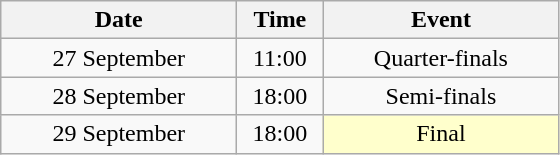<table class = "wikitable" style="text-align:center;">
<tr>
<th width=150>Date</th>
<th width=50>Time</th>
<th width=150>Event</th>
</tr>
<tr>
<td>27 September</td>
<td>11:00</td>
<td>Quarter-finals</td>
</tr>
<tr>
<td>28 September</td>
<td>18:00</td>
<td>Semi-finals</td>
</tr>
<tr>
<td>29 September</td>
<td>18:00</td>
<td bgcolor=ffffcc>Final</td>
</tr>
</table>
